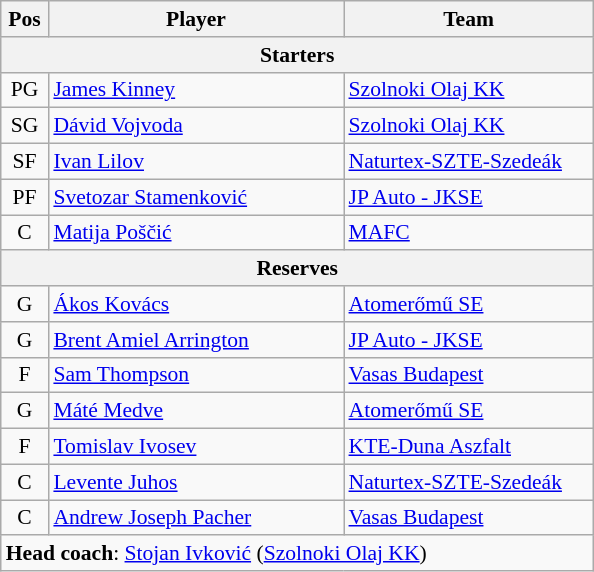<table class="wikitable" style="text-align:center; font-size:90%;">
<tr>
<th scope="col" style="width:25px;">Pos</th>
<th scope="col" style="width:190px;">Player</th>
<th scope="col" style="width:160px;">Team</th>
</tr>
<tr>
<th scope="col" colspan="5">Starters</th>
</tr>
<tr>
<td>PG</td>
<td style="text-align:left"> <a href='#'>James Kinney</a></td>
<td style="text-align:left"><a href='#'>Szolnoki Olaj KK</a></td>
</tr>
<tr>
<td>SG</td>
<td style="text-align:left"> <a href='#'>Dávid Vojvoda</a></td>
<td style="text-align:left"><a href='#'>Szolnoki Olaj KK</a></td>
</tr>
<tr>
<td>SF</td>
<td style="text-align:left"> <a href='#'>Ivan Lilov</a></td>
<td style="text-align:left"><a href='#'>Naturtex-SZTE-Szedeák</a></td>
</tr>
<tr>
<td>PF</td>
<td style="text-align:left"> <a href='#'>Svetozar Stamenković</a></td>
<td style="text-align:left"><a href='#'>JP Auto - JKSE</a></td>
</tr>
<tr>
<td>C</td>
<td style="text-align:left"> <a href='#'>Matija Poščić</a></td>
<td style="text-align:left"><a href='#'>MAFC</a></td>
</tr>
<tr>
<th scope="col" colspan="5">Reserves</th>
</tr>
<tr>
<td>G</td>
<td style="text-align:left"> <a href='#'>Ákos Kovács</a></td>
<td style="text-align:left"><a href='#'>Atomerőmű SE</a></td>
</tr>
<tr>
<td>G</td>
<td style="text-align:left"> <a href='#'>Brent Amiel Arrington</a></td>
<td style="text-align:left"><a href='#'>JP Auto - JKSE</a></td>
</tr>
<tr>
<td>F</td>
<td style="text-align:left"> <a href='#'>Sam Thompson</a></td>
<td style="text-align:left"><a href='#'>Vasas Budapest</a></td>
</tr>
<tr>
<td>G</td>
<td style="text-align:left"> <a href='#'>Máté Medve</a></td>
<td style="text-align:left"><a href='#'>Atomerőmű SE</a></td>
</tr>
<tr>
<td>F</td>
<td style="text-align:left"> <a href='#'>Tomislav Ivosev</a></td>
<td style="text-align:left"><a href='#'>KTE-Duna Aszfalt</a></td>
</tr>
<tr>
<td>C</td>
<td style="text-align:left"> <a href='#'>Levente Juhos</a></td>
<td style="text-align:left"><a href='#'>Naturtex-SZTE-Szedeák</a></td>
</tr>
<tr>
<td>C</td>
<td style="text-align:left"> <a href='#'>Andrew Joseph Pacher</a></td>
<td style="text-align:left"><a href='#'>Vasas Budapest</a></td>
</tr>
<tr>
<td style="text-align:left" colspan="5"><strong>Head coach</strong>:  <a href='#'>Stojan Ivković</a> (<a href='#'>Szolnoki Olaj KK</a>)</td>
</tr>
</table>
